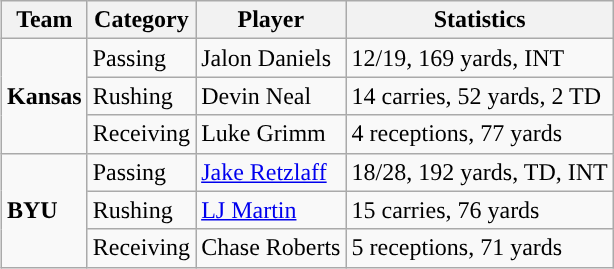<table class="wikitable" style="float: right;">
<tr>
<th>Team</th>
<th>Category</th>
<th>Player</th>
<th>Statistics</th>
</tr>
<tr>
<td rowspan=3><strong>Kansas</strong></td>
<td>Passing</td>
<td>Jalon Daniels</td>
<td>12/19, 169 yards, INT</td>
</tr>
<tr>
<td>Rushing</td>
<td>Devin Neal</td>
<td>14 carries, 52 yards, 2 TD</td>
</tr>
<tr>
<td>Receiving</td>
<td>Luke Grimm</td>
<td>4 receptions, 77 yards</td>
</tr>
<tr>
<td rowspan=3><strong>BYU</strong></td>
<td>Passing</td>
<td><a href='#'>Jake Retzlaff</a></td>
<td>18/28, 192 yards, TD, INT</td>
</tr>
<tr>
<td>Rushing</td>
<td><a href='#'>LJ Martin</a></td>
<td>15 carries, 76 yards</td>
</tr>
<tr>
<td>Receiving</td>
<td>Chase Roberts</td>
<td>5 receptions, 71 yards</td>
</tr>
</table>
